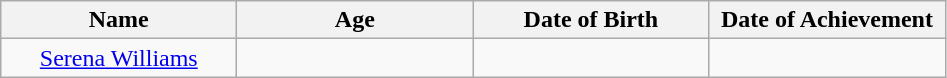<table class="wikitable" style="text-align: center">
<tr>
<th style="width:150px;">Name</th>
<th style="width:150px;">Age</th>
<th style="width:150px;">Date of Birth</th>
<th style="width:150px;">Date of Achievement</th>
</tr>
<tr>
<td style="white-space: nowrap;"> <a href='#'>Serena Williams</a></td>
<td></td>
<td></td>
<td></td>
</tr>
</table>
